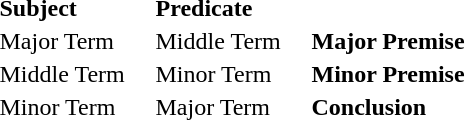<table>
<tr>
<th width=100 style=text-align:left>Subject</th>
<th width=100 style=text-align:left>Predicate</th>
<th width=120></th>
</tr>
<tr>
<td>Major Term</td>
<td>Middle Term</td>
<th style=text-align:left>Major Premise</th>
</tr>
<tr>
<td>Middle Term</td>
<td>Minor Term</td>
<th style=text-align:left>Minor Premise</th>
</tr>
<tr>
<td>Minor Term</td>
<td>Major Term</td>
<th style=text-align:left>Conclusion</th>
</tr>
</table>
